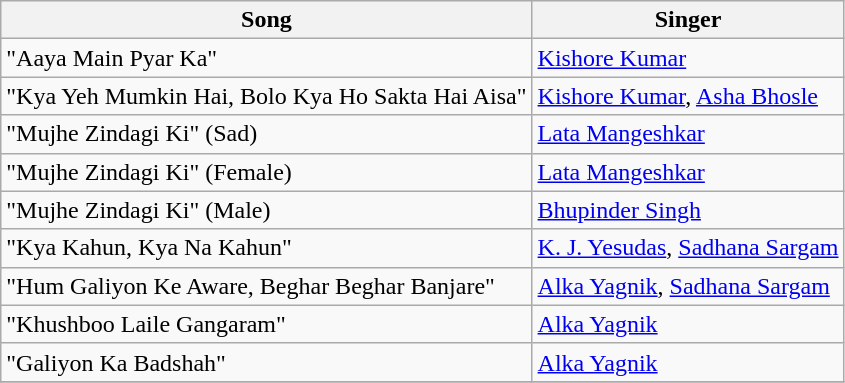<table class="wikitable">
<tr>
<th>Song</th>
<th>Singer</th>
</tr>
<tr>
<td>"Aaya Main Pyar Ka"</td>
<td><a href='#'>Kishore Kumar</a></td>
</tr>
<tr>
<td>"Kya Yeh Mumkin Hai, Bolo Kya Ho Sakta Hai Aisa"</td>
<td><a href='#'>Kishore Kumar</a>, <a href='#'>Asha Bhosle</a></td>
</tr>
<tr>
<td>"Mujhe Zindagi Ki" (Sad)</td>
<td><a href='#'>Lata Mangeshkar</a></td>
</tr>
<tr>
<td>"Mujhe Zindagi Ki" (Female)</td>
<td><a href='#'>Lata Mangeshkar</a></td>
</tr>
<tr>
<td>"Mujhe Zindagi Ki" (Male)</td>
<td><a href='#'>Bhupinder Singh</a></td>
</tr>
<tr>
<td>"Kya Kahun, Kya Na Kahun"</td>
<td><a href='#'>K. J. Yesudas</a>, <a href='#'>Sadhana Sargam</a></td>
</tr>
<tr>
<td>"Hum Galiyon Ke Aware, Beghar Beghar Banjare"</td>
<td><a href='#'>Alka Yagnik</a>, <a href='#'>Sadhana Sargam</a></td>
</tr>
<tr>
<td>"Khushboo Laile Gangaram"</td>
<td><a href='#'>Alka Yagnik</a></td>
</tr>
<tr>
<td>"Galiyon Ka Badshah"</td>
<td><a href='#'>Alka Yagnik</a></td>
</tr>
<tr>
</tr>
</table>
